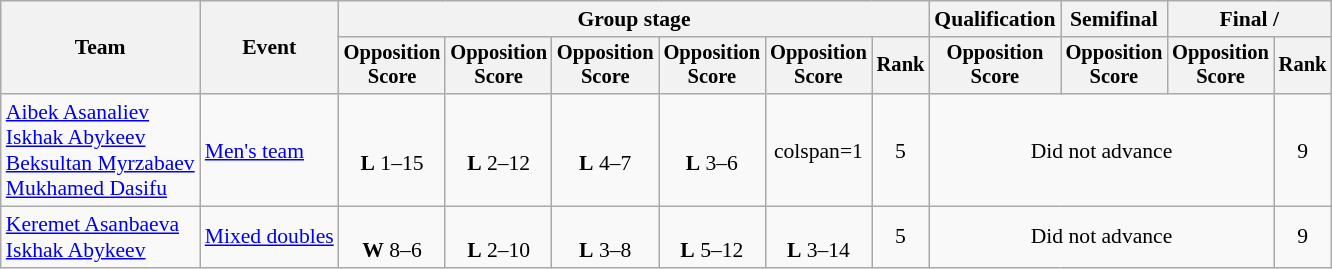<table class=wikitable style=font-size:90%;text-align:center>
<tr>
<th rowspan=2>Team</th>
<th rowspan=2>Event</th>
<th colspan=6>Group stage</th>
<th>Qualification</th>
<th>Semifinal</th>
<th colspan=2>Final / </th>
</tr>
<tr style=font-size:95%>
<th>Opposition<br>Score</th>
<th>Opposition<br>Score</th>
<th>Opposition<br>Score</th>
<th>Opposition<br>Score</th>
<th>Opposition<br>Score</th>
<th>Rank</th>
<th>Opposition<br>Score</th>
<th>Opposition<br>Score</th>
<th>Opposition<br>Score</th>
<th>Rank</th>
</tr>
<tr>
<td align=left><a href='#'>Aibek Asanaliev</a><br><a href='#'>Iskhak Abykeev</a><br><a href='#'>Beksultan Myrzabaev</a><br><a href='#'>Mukhamed Dasifu</a></td>
<td align=left><a href='#'>Men's team</a></td>
<td><br><strong>L</strong> 1–15</td>
<td><br><strong>L</strong> 2–12</td>
<td><br><strong>L</strong> 4–7</td>
<td><br><strong>L</strong> 3–6</td>
<td>colspan=1 </td>
<td>5</td>
<td colspan=3>Did not advance</td>
<td>9</td>
</tr>
<tr>
<td align=left><a href='#'>Keremet Asanbaeva</a><br><a href='#'>Iskhak Abykeev</a></td>
<td align=left><a href='#'>Mixed doubles</a></td>
<td><br><strong>W</strong> 8–6</td>
<td><br><strong>L</strong> 2–10</td>
<td><br><strong>L</strong> 3–8</td>
<td><br><strong>L</strong> 5–12</td>
<td><br><strong>L</strong> 3–14</td>
<td>5</td>
<td colspan=3>Did not advance</td>
<td>9</td>
</tr>
</table>
